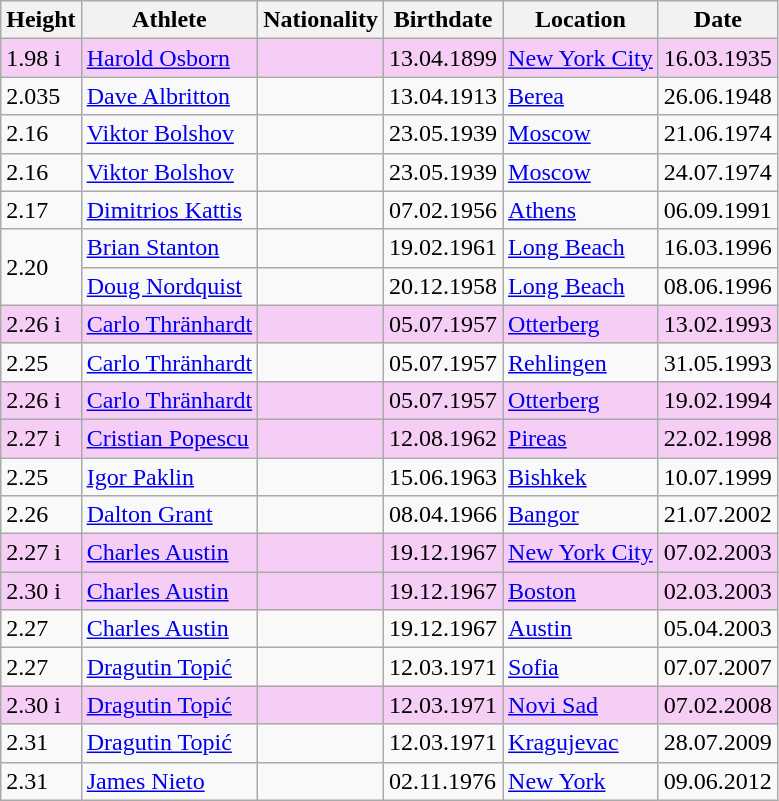<table class="wikitable">
<tr>
<th>Height</th>
<th>Athlete</th>
<th>Nationality</th>
<th>Birthdate</th>
<th>Location</th>
<th>Date</th>
</tr>
<tr style="background:#f6cef5;">
<td>1.98 i</td>
<td><a href='#'>Harold Osborn</a></td>
<td></td>
<td>13.04.1899</td>
<td><a href='#'>New York City</a></td>
<td>16.03.1935</td>
</tr>
<tr>
<td>2.035</td>
<td><a href='#'>Dave Albritton</a></td>
<td></td>
<td>13.04.1913</td>
<td><a href='#'>Berea</a></td>
<td>26.06.1948</td>
</tr>
<tr>
<td>2.16</td>
<td><a href='#'>Viktor Bolshov</a></td>
<td></td>
<td>23.05.1939</td>
<td><a href='#'>Moscow</a></td>
<td>21.06.1974</td>
</tr>
<tr>
<td>2.16</td>
<td><a href='#'>Viktor Bolshov</a></td>
<td></td>
<td>23.05.1939</td>
<td><a href='#'>Moscow</a></td>
<td>24.07.1974</td>
</tr>
<tr>
<td>2.17</td>
<td><a href='#'>Dimitrios Kattis</a></td>
<td></td>
<td>07.02.1956</td>
<td><a href='#'>Athens</a></td>
<td>06.09.1991</td>
</tr>
<tr>
<td rowspan="2">2.20</td>
<td><a href='#'>Brian Stanton</a></td>
<td></td>
<td>19.02.1961</td>
<td><a href='#'>Long Beach</a></td>
<td>16.03.1996</td>
</tr>
<tr>
<td><a href='#'>Doug Nordquist</a></td>
<td></td>
<td>20.12.1958</td>
<td><a href='#'>Long Beach</a></td>
<td>08.06.1996</td>
</tr>
<tr style="background:#f6cef5;">
<td>2.26 i</td>
<td><a href='#'>Carlo Thränhardt</a></td>
<td></td>
<td>05.07.1957</td>
<td><a href='#'>Otterberg</a></td>
<td>13.02.1993</td>
</tr>
<tr>
<td>2.25</td>
<td><a href='#'>Carlo Thränhardt</a></td>
<td></td>
<td>05.07.1957</td>
<td><a href='#'>Rehlingen</a></td>
<td>31.05.1993</td>
</tr>
<tr style="background:#f6cef5;">
<td>2.26 i</td>
<td><a href='#'>Carlo Thränhardt</a></td>
<td></td>
<td>05.07.1957</td>
<td><a href='#'>Otterberg</a></td>
<td>19.02.1994</td>
</tr>
<tr style="background:#f6cef5;">
<td>2.27 i</td>
<td><a href='#'>Cristian Popescu</a></td>
<td></td>
<td>12.08.1962</td>
<td><a href='#'>Pireas</a></td>
<td>22.02.1998</td>
</tr>
<tr>
<td>2.25</td>
<td><a href='#'>Igor Paklin</a></td>
<td></td>
<td>15.06.1963</td>
<td><a href='#'>Bishkek</a></td>
<td>10.07.1999</td>
</tr>
<tr>
<td>2.26</td>
<td><a href='#'>Dalton Grant</a></td>
<td></td>
<td>08.04.1966</td>
<td><a href='#'>Bangor</a></td>
<td>21.07.2002</td>
</tr>
<tr style="background:#f6cef5;">
<td>2.27 i</td>
<td><a href='#'>Charles Austin</a></td>
<td></td>
<td>19.12.1967</td>
<td><a href='#'>New York City</a></td>
<td>07.02.2003</td>
</tr>
<tr style="background:#f6cef5;">
<td>2.30 i</td>
<td><a href='#'>Charles Austin</a></td>
<td></td>
<td>19.12.1967</td>
<td><a href='#'>Boston</a></td>
<td>02.03.2003</td>
</tr>
<tr>
<td>2.27</td>
<td><a href='#'>Charles Austin</a></td>
<td></td>
<td>19.12.1967</td>
<td><a href='#'>Austin</a></td>
<td>05.04.2003</td>
</tr>
<tr>
<td>2.27</td>
<td><a href='#'>Dragutin Topić</a></td>
<td></td>
<td>12.03.1971</td>
<td><a href='#'>Sofia</a></td>
<td>07.07.2007</td>
</tr>
<tr style="background:#f6cef5;">
<td>2.30 i</td>
<td><a href='#'>Dragutin Topić</a></td>
<td></td>
<td>12.03.1971</td>
<td><a href='#'>Novi Sad</a></td>
<td>07.02.2008</td>
</tr>
<tr>
<td>2.31</td>
<td><a href='#'>Dragutin Topić</a></td>
<td></td>
<td>12.03.1971</td>
<td><a href='#'>Kragujevac</a></td>
<td>28.07.2009</td>
</tr>
<tr>
<td>2.31</td>
<td><a href='#'>James Nieto</a></td>
<td></td>
<td>02.11.1976</td>
<td><a href='#'>New York</a></td>
<td>09.06.2012</td>
</tr>
</table>
